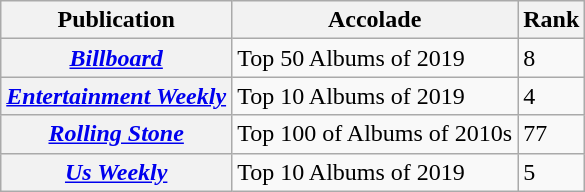<table class="wikitable sortable">
<tr>
<th scope="col">Publication</th>
<th scope="col">Accolade</th>
<th scope="col">Rank</th>
</tr>
<tr>
<th scope="row"><em><a href='#'>Billboard</a></em></th>
<td>Top 50 Albums of 2019</td>
<td>8</td>
</tr>
<tr>
<th scope="row"><em><a href='#'>Entertainment Weekly</a></em></th>
<td>Top 10 Albums of 2019</td>
<td>4</td>
</tr>
<tr>
<th scope="row"><em><a href='#'>Rolling Stone</a></em></th>
<td>Top 100 of Albums of 2010s</td>
<td>77</td>
</tr>
<tr>
<th scope="row"><em><a href='#'>Us Weekly</a></em></th>
<td>Top 10 Albums of 2019</td>
<td>5</td>
</tr>
</table>
